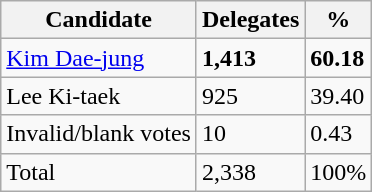<table class="wikitable">
<tr>
<th>Candidate</th>
<th>Delegates</th>
<th>%</th>
</tr>
<tr>
<td><a href='#'>Kim Dae-jung</a></td>
<td><strong>1,413</strong></td>
<td><strong>60.18</strong></td>
</tr>
<tr>
<td>Lee Ki-taek</td>
<td>925</td>
<td>39.40</td>
</tr>
<tr>
<td>Invalid/blank votes</td>
<td>10</td>
<td>0.43</td>
</tr>
<tr>
<td>Total</td>
<td>2,338</td>
<td>100%</td>
</tr>
</table>
